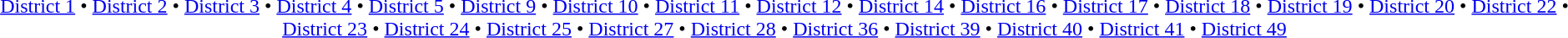<table id=toc class=toc summary=Contents>
<tr>
<td align=center><br><a href='#'>District 1</a> • <a href='#'>District 2</a> • <a href='#'>District 3</a> • <a href='#'>District 4</a> • <a href='#'>District 5</a> • <a href='#'>District 9</a> • <a href='#'>District 10</a> • <a href='#'>District 11</a> • <a href='#'>District 12</a> • <a href='#'>District 14</a> • <a href='#'>District 16</a> • <a href='#'>District 17</a> • <a href='#'>District 18</a> • <a href='#'>District 19</a> • <a href='#'>District 20</a> • <a href='#'>District 22</a> • <a href='#'>District 23</a> • <a href='#'>District 24</a> • <a href='#'>District 25</a> • <a href='#'>District 27</a> • <a href='#'>District 28</a> • <a href='#'>District 36</a> • <a href='#'>District 39</a> • <a href='#'>District 40</a> • <a href='#'>District 41</a> • <a href='#'>District 49</a> </td>
</tr>
</table>
